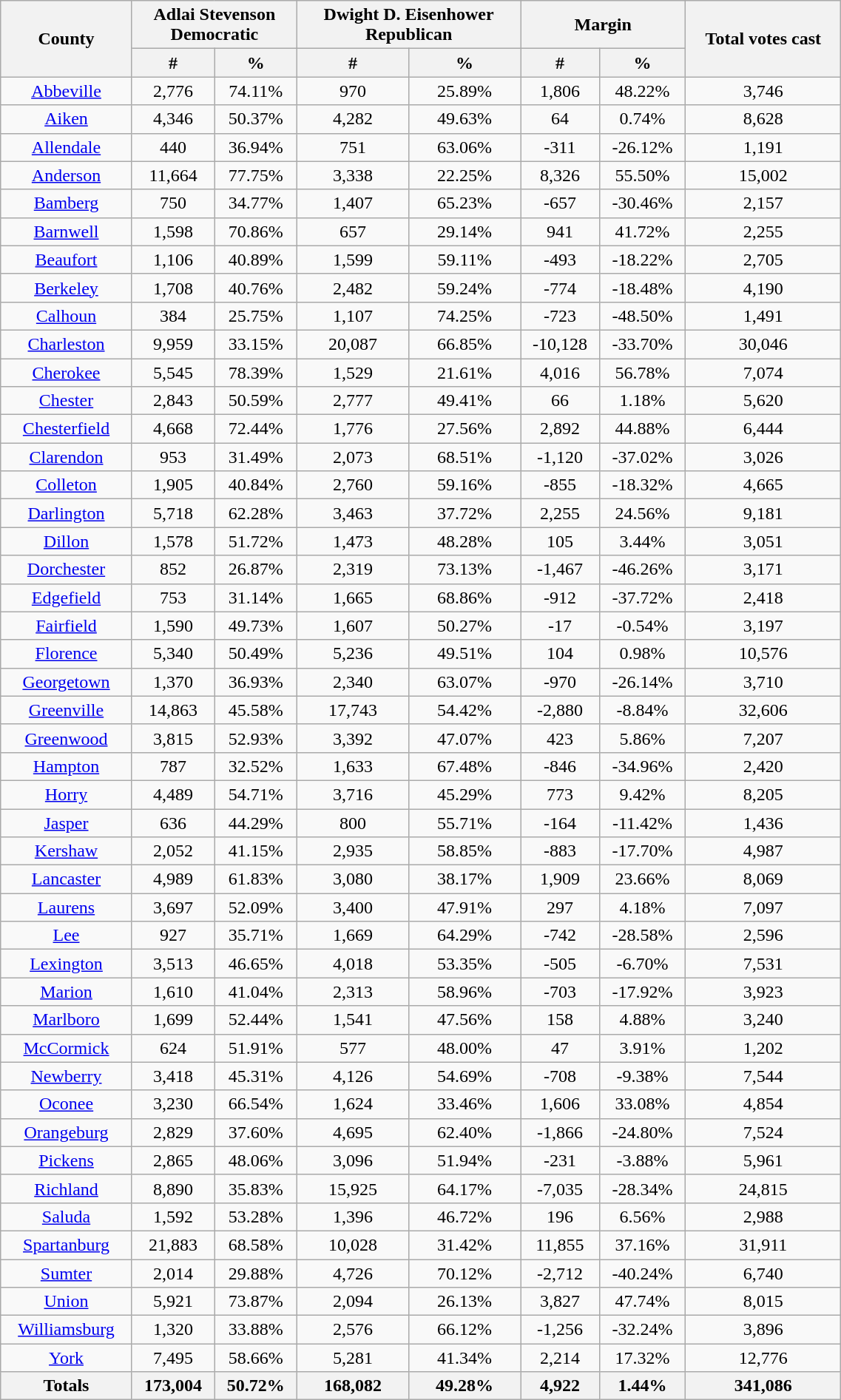<table width="60%" class="wikitable sortable">
<tr>
<th style="text-align:center;" rowspan="2">County</th>
<th style="text-align:center;" colspan="2">Adlai Stevenson<br>Democratic</th>
<th style="text-align:center;" colspan="2">Dwight D. Eisenhower<br>Republican</th>
<th style="text-align:center;" colspan="2">Margin</th>
<th style="text-align:center;" rowspan="2">Total votes cast</th>
</tr>
<tr>
<th style="text-align:center;" data-sort-type="number">#</th>
<th style="text-align:center;" data-sort-type="number">%</th>
<th style="text-align:center;" data-sort-type="number">#</th>
<th style="text-align:center;" data-sort-type="number">%</th>
<th style="text-align:center;" data-sort-type="number">#</th>
<th style="text-align:center;" data-sort-type="number">%</th>
</tr>
<tr style="text-align:center;">
<td><a href='#'>Abbeville</a></td>
<td>2,776</td>
<td>74.11%</td>
<td>970</td>
<td>25.89%</td>
<td>1,806</td>
<td>48.22%</td>
<td>3,746</td>
</tr>
<tr style="text-align:center;">
<td><a href='#'>Aiken</a></td>
<td>4,346</td>
<td>50.37%</td>
<td>4,282</td>
<td>49.63%</td>
<td>64</td>
<td>0.74%</td>
<td>8,628</td>
</tr>
<tr style="text-align:center;">
<td><a href='#'>Allendale</a></td>
<td>440</td>
<td>36.94%</td>
<td>751</td>
<td>63.06%</td>
<td>-311</td>
<td>-26.12%</td>
<td>1,191</td>
</tr>
<tr style="text-align:center;">
<td><a href='#'>Anderson</a></td>
<td>11,664</td>
<td>77.75%</td>
<td>3,338</td>
<td>22.25%</td>
<td>8,326</td>
<td>55.50%</td>
<td>15,002</td>
</tr>
<tr style="text-align:center;">
<td><a href='#'>Bamberg</a></td>
<td>750</td>
<td>34.77%</td>
<td>1,407</td>
<td>65.23%</td>
<td>-657</td>
<td>-30.46%</td>
<td>2,157</td>
</tr>
<tr style="text-align:center;">
<td><a href='#'>Barnwell</a></td>
<td>1,598</td>
<td>70.86%</td>
<td>657</td>
<td>29.14%</td>
<td>941</td>
<td>41.72%</td>
<td>2,255</td>
</tr>
<tr style="text-align:center;">
<td><a href='#'>Beaufort</a></td>
<td>1,106</td>
<td>40.89%</td>
<td>1,599</td>
<td>59.11%</td>
<td>-493</td>
<td>-18.22%</td>
<td>2,705</td>
</tr>
<tr style="text-align:center;">
<td><a href='#'>Berkeley</a></td>
<td>1,708</td>
<td>40.76%</td>
<td>2,482</td>
<td>59.24%</td>
<td>-774</td>
<td>-18.48%</td>
<td>4,190</td>
</tr>
<tr style="text-align:center;">
<td><a href='#'>Calhoun</a></td>
<td>384</td>
<td>25.75%</td>
<td>1,107</td>
<td>74.25%</td>
<td>-723</td>
<td>-48.50%</td>
<td>1,491</td>
</tr>
<tr style="text-align:center;">
<td><a href='#'>Charleston</a></td>
<td>9,959</td>
<td>33.15%</td>
<td>20,087</td>
<td>66.85%</td>
<td>-10,128</td>
<td>-33.70%</td>
<td>30,046</td>
</tr>
<tr style="text-align:center;">
<td><a href='#'>Cherokee</a></td>
<td>5,545</td>
<td>78.39%</td>
<td>1,529</td>
<td>21.61%</td>
<td>4,016</td>
<td>56.78%</td>
<td>7,074</td>
</tr>
<tr style="text-align:center;">
<td><a href='#'>Chester</a></td>
<td>2,843</td>
<td>50.59%</td>
<td>2,777</td>
<td>49.41%</td>
<td>66</td>
<td>1.18%</td>
<td>5,620</td>
</tr>
<tr style="text-align:center;">
<td><a href='#'>Chesterfield</a></td>
<td>4,668</td>
<td>72.44%</td>
<td>1,776</td>
<td>27.56%</td>
<td>2,892</td>
<td>44.88%</td>
<td>6,444</td>
</tr>
<tr style="text-align:center;">
<td><a href='#'>Clarendon</a></td>
<td>953</td>
<td>31.49%</td>
<td>2,073</td>
<td>68.51%</td>
<td>-1,120</td>
<td>-37.02%</td>
<td>3,026</td>
</tr>
<tr style="text-align:center;">
<td><a href='#'>Colleton</a></td>
<td>1,905</td>
<td>40.84%</td>
<td>2,760</td>
<td>59.16%</td>
<td>-855</td>
<td>-18.32%</td>
<td>4,665</td>
</tr>
<tr style="text-align:center;">
<td><a href='#'>Darlington</a></td>
<td>5,718</td>
<td>62.28%</td>
<td>3,463</td>
<td>37.72%</td>
<td>2,255</td>
<td>24.56%</td>
<td>9,181</td>
</tr>
<tr style="text-align:center;">
<td><a href='#'>Dillon</a></td>
<td>1,578</td>
<td>51.72%</td>
<td>1,473</td>
<td>48.28%</td>
<td>105</td>
<td>3.44%</td>
<td>3,051</td>
</tr>
<tr style="text-align:center;">
<td><a href='#'>Dorchester</a></td>
<td>852</td>
<td>26.87%</td>
<td>2,319</td>
<td>73.13%</td>
<td>-1,467</td>
<td>-46.26%</td>
<td>3,171</td>
</tr>
<tr style="text-align:center;">
<td><a href='#'>Edgefield</a></td>
<td>753</td>
<td>31.14%</td>
<td>1,665</td>
<td>68.86%</td>
<td>-912</td>
<td>-37.72%</td>
<td>2,418</td>
</tr>
<tr style="text-align:center;">
<td><a href='#'>Fairfield</a></td>
<td>1,590</td>
<td>49.73%</td>
<td>1,607</td>
<td>50.27%</td>
<td>-17</td>
<td>-0.54%</td>
<td>3,197</td>
</tr>
<tr style="text-align:center;">
<td><a href='#'>Florence</a></td>
<td>5,340</td>
<td>50.49%</td>
<td>5,236</td>
<td>49.51%</td>
<td>104</td>
<td>0.98%</td>
<td>10,576</td>
</tr>
<tr style="text-align:center;">
<td><a href='#'>Georgetown</a></td>
<td>1,370</td>
<td>36.93%</td>
<td>2,340</td>
<td>63.07%</td>
<td>-970</td>
<td>-26.14%</td>
<td>3,710</td>
</tr>
<tr style="text-align:center;">
<td><a href='#'>Greenville</a></td>
<td>14,863</td>
<td>45.58%</td>
<td>17,743</td>
<td>54.42%</td>
<td>-2,880</td>
<td>-8.84%</td>
<td>32,606</td>
</tr>
<tr style="text-align:center;">
<td><a href='#'>Greenwood</a></td>
<td>3,815</td>
<td>52.93%</td>
<td>3,392</td>
<td>47.07%</td>
<td>423</td>
<td>5.86%</td>
<td>7,207</td>
</tr>
<tr style="text-align:center;">
<td><a href='#'>Hampton</a></td>
<td>787</td>
<td>32.52%</td>
<td>1,633</td>
<td>67.48%</td>
<td>-846</td>
<td>-34.96%</td>
<td>2,420</td>
</tr>
<tr style="text-align:center;">
<td><a href='#'>Horry</a></td>
<td>4,489</td>
<td>54.71%</td>
<td>3,716</td>
<td>45.29%</td>
<td>773</td>
<td>9.42%</td>
<td>8,205</td>
</tr>
<tr style="text-align:center;">
<td><a href='#'>Jasper</a></td>
<td>636</td>
<td>44.29%</td>
<td>800</td>
<td>55.71%</td>
<td>-164</td>
<td>-11.42%</td>
<td>1,436</td>
</tr>
<tr style="text-align:center;">
<td><a href='#'>Kershaw</a></td>
<td>2,052</td>
<td>41.15%</td>
<td>2,935</td>
<td>58.85%</td>
<td>-883</td>
<td>-17.70%</td>
<td>4,987</td>
</tr>
<tr style="text-align:center;">
<td><a href='#'>Lancaster</a></td>
<td>4,989</td>
<td>61.83%</td>
<td>3,080</td>
<td>38.17%</td>
<td>1,909</td>
<td>23.66%</td>
<td>8,069</td>
</tr>
<tr style="text-align:center;">
<td><a href='#'>Laurens</a></td>
<td>3,697</td>
<td>52.09%</td>
<td>3,400</td>
<td>47.91%</td>
<td>297</td>
<td>4.18%</td>
<td>7,097</td>
</tr>
<tr style="text-align:center;">
<td><a href='#'>Lee</a></td>
<td>927</td>
<td>35.71%</td>
<td>1,669</td>
<td>64.29%</td>
<td>-742</td>
<td>-28.58%</td>
<td>2,596</td>
</tr>
<tr style="text-align:center;">
<td><a href='#'>Lexington</a></td>
<td>3,513</td>
<td>46.65%</td>
<td>4,018</td>
<td>53.35%</td>
<td>-505</td>
<td>-6.70%</td>
<td>7,531</td>
</tr>
<tr style="text-align:center;">
<td><a href='#'>Marion</a></td>
<td>1,610</td>
<td>41.04%</td>
<td>2,313</td>
<td>58.96%</td>
<td>-703</td>
<td>-17.92%</td>
<td>3,923</td>
</tr>
<tr style="text-align:center;">
<td><a href='#'>Marlboro</a></td>
<td>1,699</td>
<td>52.44%</td>
<td>1,541</td>
<td>47.56%</td>
<td>158</td>
<td>4.88%</td>
<td>3,240</td>
</tr>
<tr style="text-align:center;">
<td><a href='#'>McCormick</a></td>
<td>624</td>
<td>51.91%</td>
<td>577</td>
<td>48.00%</td>
<td>47</td>
<td>3.91%</td>
<td>1,202</td>
</tr>
<tr style="text-align:center;">
<td><a href='#'>Newberry</a></td>
<td>3,418</td>
<td>45.31%</td>
<td>4,126</td>
<td>54.69%</td>
<td>-708</td>
<td>-9.38%</td>
<td>7,544</td>
</tr>
<tr style="text-align:center;">
<td><a href='#'>Oconee</a></td>
<td>3,230</td>
<td>66.54%</td>
<td>1,624</td>
<td>33.46%</td>
<td>1,606</td>
<td>33.08%</td>
<td>4,854</td>
</tr>
<tr style="text-align:center;">
<td><a href='#'>Orangeburg</a></td>
<td>2,829</td>
<td>37.60%</td>
<td>4,695</td>
<td>62.40%</td>
<td>-1,866</td>
<td>-24.80%</td>
<td>7,524</td>
</tr>
<tr style="text-align:center;">
<td><a href='#'>Pickens</a></td>
<td>2,865</td>
<td>48.06%</td>
<td>3,096</td>
<td>51.94%</td>
<td>-231</td>
<td>-3.88%</td>
<td>5,961</td>
</tr>
<tr style="text-align:center;">
<td><a href='#'>Richland</a></td>
<td>8,890</td>
<td>35.83%</td>
<td>15,925</td>
<td>64.17%</td>
<td>-7,035</td>
<td>-28.34%</td>
<td>24,815</td>
</tr>
<tr style="text-align:center;">
<td><a href='#'>Saluda</a></td>
<td>1,592</td>
<td>53.28%</td>
<td>1,396</td>
<td>46.72%</td>
<td>196</td>
<td>6.56%</td>
<td>2,988</td>
</tr>
<tr style="text-align:center;">
<td><a href='#'>Spartanburg</a></td>
<td>21,883</td>
<td>68.58%</td>
<td>10,028</td>
<td>31.42%</td>
<td>11,855</td>
<td>37.16%</td>
<td>31,911</td>
</tr>
<tr style="text-align:center;">
<td><a href='#'>Sumter</a></td>
<td>2,014</td>
<td>29.88%</td>
<td>4,726</td>
<td>70.12%</td>
<td>-2,712</td>
<td>-40.24%</td>
<td>6,740</td>
</tr>
<tr style="text-align:center;">
<td><a href='#'>Union</a></td>
<td>5,921</td>
<td>73.87%</td>
<td>2,094</td>
<td>26.13%</td>
<td>3,827</td>
<td>47.74%</td>
<td>8,015</td>
</tr>
<tr style="text-align:center;">
<td><a href='#'>Williamsburg</a></td>
<td>1,320</td>
<td>33.88%</td>
<td>2,576</td>
<td>66.12%</td>
<td>-1,256</td>
<td>-32.24%</td>
<td>3,896</td>
</tr>
<tr style="text-align:center;">
<td><a href='#'>York</a></td>
<td>7,495</td>
<td>58.66%</td>
<td>5,281</td>
<td>41.34%</td>
<td>2,214</td>
<td>17.32%</td>
<td>12,776</td>
</tr>
<tr style="text-align:center;">
<th>Totals</th>
<th>173,004</th>
<th>50.72%</th>
<th>168,082</th>
<th>49.28%</th>
<th>4,922</th>
<th>1.44%</th>
<th>341,086</th>
</tr>
</table>
